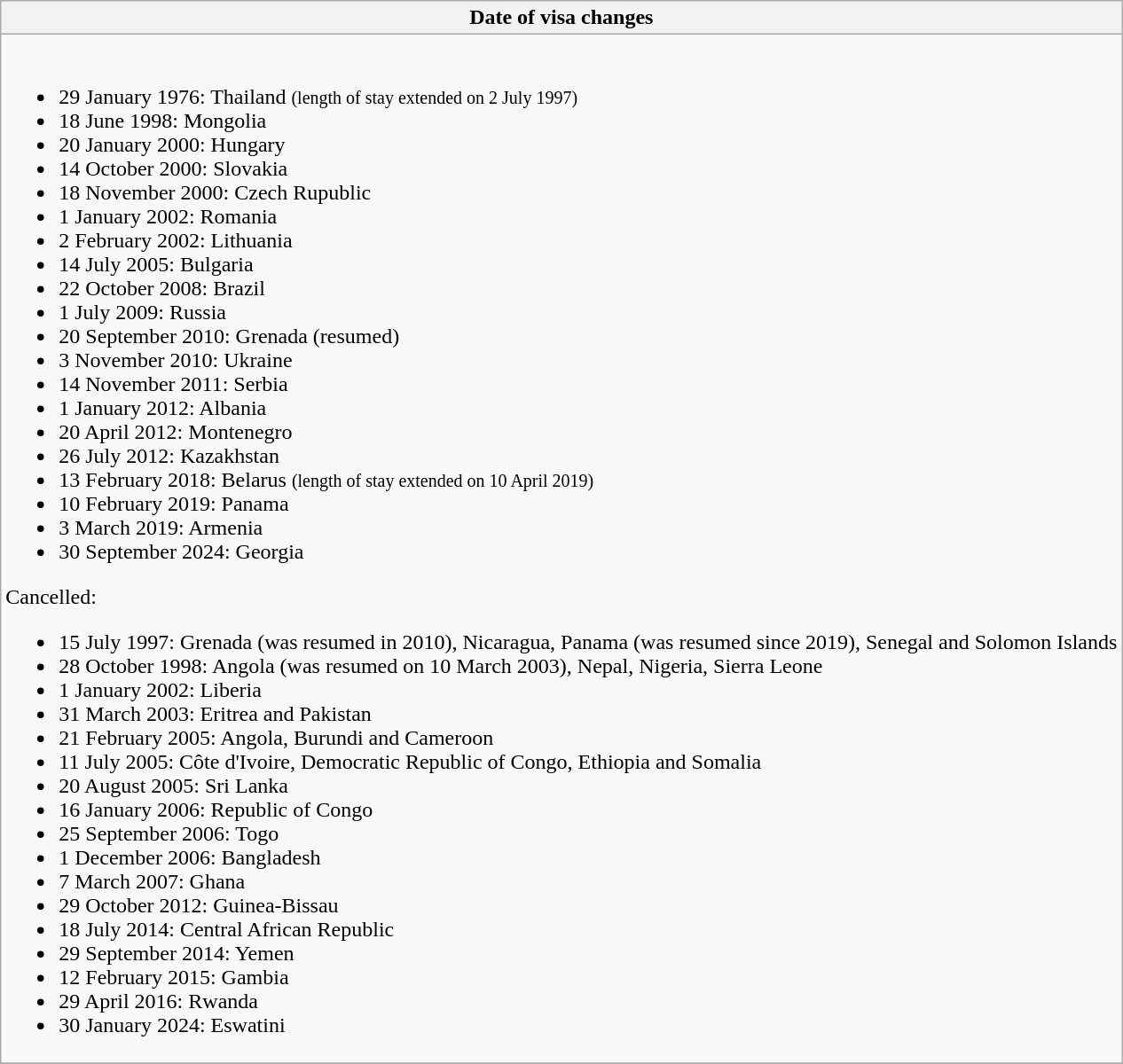<table class="wikitable collapsible collapsed">
<tr>
<th style="width:100%;";">Date of visa changes</th>
</tr>
<tr>
<td><br><ul><li>29 January 1976: Thailand <small>(length of stay extended on 2 July 1997)</small></li><li>18 June 1998: Mongolia</li><li>20 January 2000: Hungary</li><li>14 October 2000: Slovakia</li><li>18 November 2000: Czech Rupublic</li><li>1 January 2002: Romania</li><li>2 February 2002: Lithuania</li><li>14 July 2005: Bulgaria</li><li>22 October 2008: Brazil</li><li>1 July 2009: Russia</li><li>20 September 2010: Grenada (resumed)</li><li>3 November 2010: Ukraine</li><li>14 November 2011: Serbia</li><li>1 January 2012: Albania</li><li>20 April 2012: Montenegro</li><li>26 July 2012: Kazakhstan</li><li>13 February 2018: Belarus <small>(length of stay extended on 10 April 2019)</small></li><li>10 February 2019: Panama</li><li>3 March 2019: Armenia</li><li>30 September 2024: Georgia</li></ul>Cancelled:<ul><li>15 July 1997: Grenada (was resumed in 2010), Nicaragua, Panama (was resumed since 2019), Senegal and Solomon Islands</li><li>28 October 1998: Angola (was resumed on 10 March 2003), Nepal, Nigeria, Sierra Leone</li><li>1 January 2002: Liberia</li><li>31 March 2003: Eritrea and Pakistan</li><li>21 February 2005: Angola, Burundi and Cameroon</li><li>11 July 2005: Côte d'Ivoire, Democratic Republic of Congo, Ethiopia and Somalia</li><li>20 August 2005: Sri Lanka</li><li>16 January 2006: Republic of Congo</li><li>25 September 2006: Togo</li><li>1 December 2006: Bangladesh</li><li>7 March 2007: Ghana</li><li>29 October 2012: Guinea-Bissau</li><li>18 July 2014: Central African Republic</li><li>29 September 2014: Yemen</li><li>12 February 2015: Gambia</li><li>29 April 2016: Rwanda</li><li>30 January 2024: Eswatini</li></ul></td>
</tr>
<tr>
</tr>
</table>
